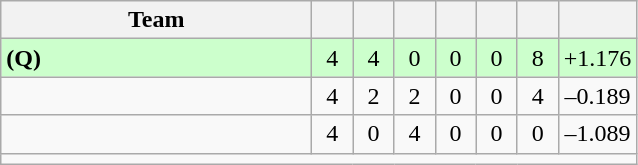<table class="wikitable" style="text-align:center">
<tr>
<th width=200>Team</th>
<th width=20></th>
<th width=20></th>
<th width=20></th>
<th width=20></th>
<th width=20></th>
<th width=20></th>
<th width=45></th>
</tr>
<tr style="background:#cfc;">
<td align="left"> <strong>(Q)</strong></td>
<td>4</td>
<td>4</td>
<td>0</td>
<td>0</td>
<td>0</td>
<td>8</td>
<td>+1.176</td>
</tr>
<tr>
<td align="left"></td>
<td>4</td>
<td>2</td>
<td>2</td>
<td>0</td>
<td>0</td>
<td>4</td>
<td>–0.189</td>
</tr>
<tr>
<td align="left"></td>
<td>4</td>
<td>0</td>
<td>4</td>
<td>0</td>
<td>0</td>
<td>0</td>
<td>–1.089</td>
</tr>
<tr>
<td colspan=8 align=right></td>
</tr>
</table>
